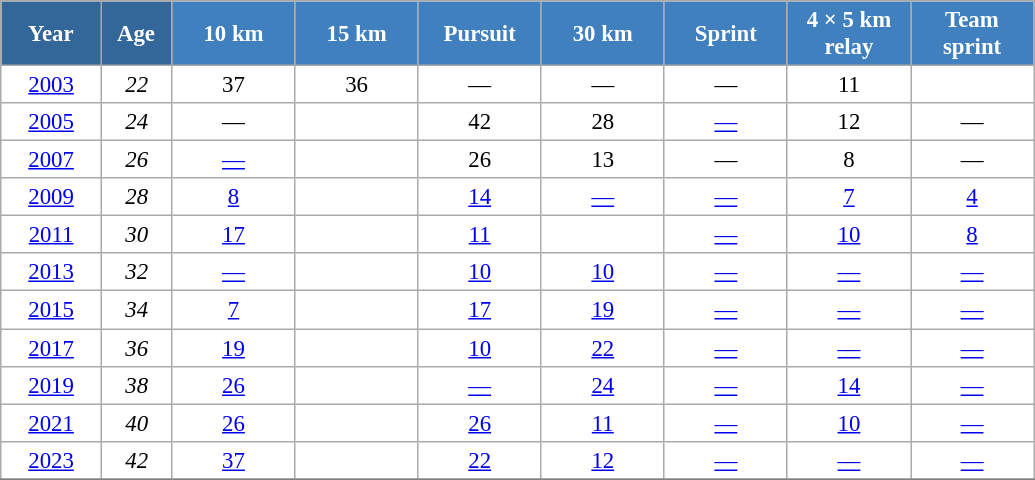<table class="wikitable" style="font-size:95%; text-align:center; border:grey solid 1px; border-collapse:collapse; background:#ffffff;">
<tr>
<th style="background-color:#369; color:white; width:60px;"> Year </th>
<th style="background-color:#369; color:white; width:40px;"> Age </th>
<th style="background-color:#4180be; color:white; width:75px;"> 10 km </th>
<th style="background-color:#4180be; color:white; width:75px;"> 15 km </th>
<th style="background-color:#4180be; color:white; width:75px;"> Pursuit </th>
<th style="background-color:#4180be; color:white; width:75px;"> 30 km </th>
<th style="background-color:#4180be; color:white; width:75px;"> Sprint </th>
<th style="background-color:#4180be; color:white; width:75px;"> 4 × 5 km <br> relay </th>
<th style="background-color:#4180be; color:white; width:75px;"> Team <br> sprint </th>
</tr>
<tr>
<td><a href='#'>2003</a></td>
<td><em>22</em></td>
<td>37</td>
<td>36</td>
<td>—</td>
<td>—</td>
<td>—</td>
<td>11</td>
<td></td>
</tr>
<tr>
<td><a href='#'>2005</a></td>
<td><em>24</em></td>
<td>—</td>
<td></td>
<td>42</td>
<td>28</td>
<td><a href='#'>—</a></td>
<td>12</td>
<td>—</td>
</tr>
<tr>
<td><a href='#'>2007</a></td>
<td><em>26</em></td>
<td><a href='#'>—</a></td>
<td></td>
<td>26</td>
<td>13</td>
<td>—</td>
<td>8</td>
<td>—</td>
</tr>
<tr>
<td><a href='#'>2009</a></td>
<td><em>28</em></td>
<td><a href='#'>8</a></td>
<td></td>
<td><a href='#'>14</a></td>
<td><a href='#'>—</a></td>
<td><a href='#'>—</a></td>
<td><a href='#'>7</a></td>
<td><a href='#'>4</a></td>
</tr>
<tr>
<td><a href='#'>2011</a></td>
<td><em>30</em></td>
<td><a href='#'>17</a></td>
<td></td>
<td><a href='#'>11</a></td>
<td><a href='#'></a></td>
<td><a href='#'>—</a></td>
<td><a href='#'>10</a></td>
<td><a href='#'>8</a></td>
</tr>
<tr>
<td><a href='#'>2013</a></td>
<td><em>32</em></td>
<td><a href='#'>—</a></td>
<td></td>
<td><a href='#'>10</a></td>
<td><a href='#'>10</a></td>
<td><a href='#'>—</a></td>
<td><a href='#'>—</a></td>
<td><a href='#'>—</a></td>
</tr>
<tr>
<td><a href='#'>2015</a></td>
<td><em>34</em></td>
<td><a href='#'>7</a></td>
<td></td>
<td><a href='#'>17</a></td>
<td><a href='#'>19</a></td>
<td><a href='#'>—</a></td>
<td><a href='#'>—</a></td>
<td><a href='#'>—</a></td>
</tr>
<tr>
<td><a href='#'>2017</a></td>
<td><em>36</em></td>
<td><a href='#'>19</a></td>
<td></td>
<td><a href='#'>10</a></td>
<td><a href='#'>22</a></td>
<td><a href='#'>—</a></td>
<td><a href='#'>—</a></td>
<td><a href='#'>—</a></td>
</tr>
<tr>
<td><a href='#'>2019</a></td>
<td><em>38</em></td>
<td><a href='#'>26</a></td>
<td></td>
<td><a href='#'>—</a></td>
<td><a href='#'>24</a></td>
<td><a href='#'>—</a></td>
<td><a href='#'>14</a></td>
<td><a href='#'>—</a></td>
</tr>
<tr>
<td><a href='#'>2021</a></td>
<td><em>40</em></td>
<td><a href='#'>26</a></td>
<td></td>
<td><a href='#'>26</a></td>
<td><a href='#'>11</a></td>
<td><a href='#'>—</a></td>
<td><a href='#'>10</a></td>
<td><a href='#'>—</a></td>
</tr>
<tr>
<td><a href='#'>2023</a></td>
<td><em>42</em></td>
<td><a href='#'>37</a></td>
<td></td>
<td><a href='#'>22</a></td>
<td><a href='#'>12</a></td>
<td><a href='#'>—</a></td>
<td><a href='#'>—</a></td>
<td><a href='#'>—</a></td>
</tr>
<tr>
</tr>
</table>
